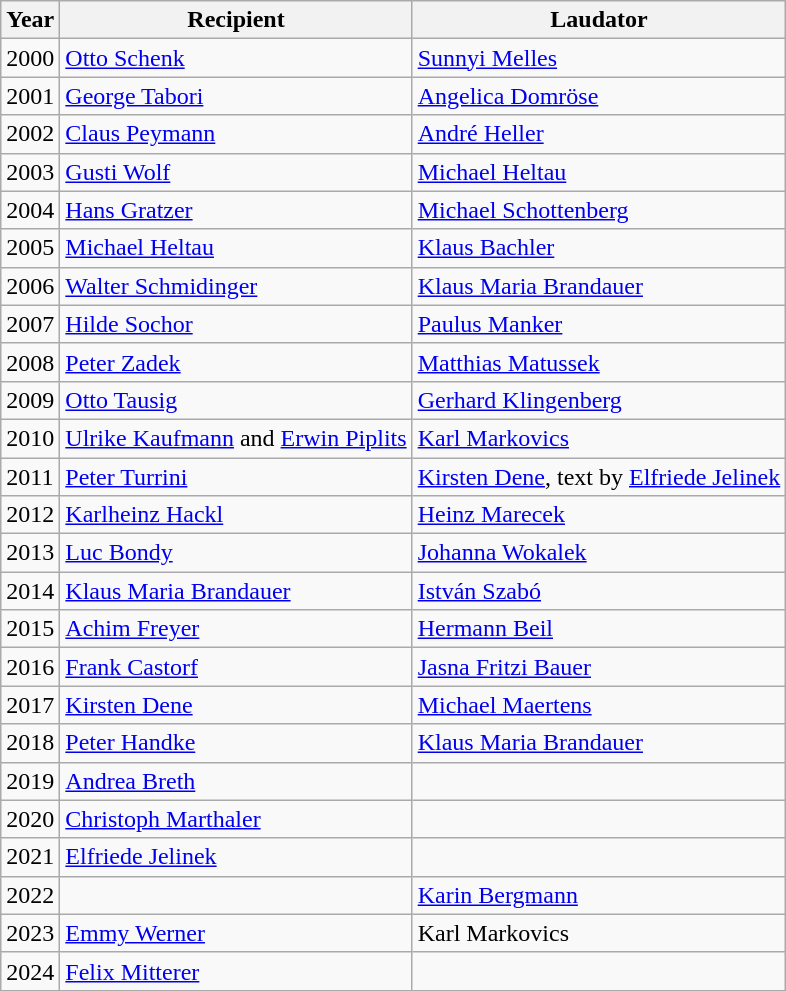<table class="wikitable zebra">
<tr>
<th>Year</th>
<th>Recipient</th>
<th>Laudator</th>
</tr>
<tr>
<td>2000</td>
<td><a href='#'>Otto Schenk</a></td>
<td><a href='#'>Sunnyi Melles</a></td>
</tr>
<tr>
<td>2001</td>
<td><a href='#'>George Tabori</a></td>
<td><a href='#'>Angelica Domröse</a></td>
</tr>
<tr>
<td>2002</td>
<td><a href='#'>Claus Peymann</a></td>
<td><a href='#'>André Heller</a></td>
</tr>
<tr>
<td>2003</td>
<td><a href='#'>Gusti Wolf</a></td>
<td><a href='#'>Michael Heltau</a></td>
</tr>
<tr>
<td>2004</td>
<td><a href='#'>Hans Gratzer</a></td>
<td><a href='#'>Michael Schottenberg</a></td>
</tr>
<tr>
<td>2005</td>
<td><a href='#'>Michael Heltau</a></td>
<td><a href='#'>Klaus Bachler</a></td>
</tr>
<tr>
<td>2006</td>
<td><a href='#'>Walter Schmidinger</a></td>
<td><a href='#'>Klaus Maria Brandauer</a></td>
</tr>
<tr>
<td>2007</td>
<td><a href='#'>Hilde Sochor</a></td>
<td><a href='#'>Paulus Manker</a></td>
</tr>
<tr>
<td>2008</td>
<td><a href='#'>Peter Zadek</a></td>
<td><a href='#'>Matthias Matussek</a></td>
</tr>
<tr>
<td>2009</td>
<td><a href='#'>Otto Tausig</a></td>
<td><a href='#'>Gerhard Klingenberg</a></td>
</tr>
<tr>
<td>2010</td>
<td><a href='#'>Ulrike Kaufmann</a> and <a href='#'>Erwin Piplits</a></td>
<td><a href='#'>Karl Markovics</a></td>
</tr>
<tr>
<td>2011</td>
<td><a href='#'>Peter Turrini</a></td>
<td><a href='#'>Kirsten Dene</a>, text by <a href='#'>Elfriede Jelinek</a></td>
</tr>
<tr>
<td>2012</td>
<td><a href='#'>Karlheinz Hackl</a></td>
<td><a href='#'>Heinz Marecek</a></td>
</tr>
<tr>
<td>2013</td>
<td><a href='#'>Luc Bondy</a></td>
<td><a href='#'>Johanna Wokalek</a></td>
</tr>
<tr>
<td>2014</td>
<td><a href='#'>Klaus Maria Brandauer</a></td>
<td><a href='#'>István Szabó</a></td>
</tr>
<tr>
<td>2015</td>
<td><a href='#'>Achim Freyer</a></td>
<td><a href='#'>Hermann Beil</a></td>
</tr>
<tr>
<td>2016</td>
<td><a href='#'>Frank Castorf</a></td>
<td><a href='#'>Jasna Fritzi Bauer</a></td>
</tr>
<tr>
<td>2017</td>
<td><a href='#'>Kirsten Dene</a></td>
<td><a href='#'>Michael Maertens</a></td>
</tr>
<tr>
<td>2018</td>
<td><a href='#'>Peter Handke</a></td>
<td><a href='#'>Klaus Maria Brandauer</a></td>
</tr>
<tr>
<td>2019</td>
<td><a href='#'>Andrea Breth</a></td>
<td></td>
</tr>
<tr>
<td>2020</td>
<td><a href='#'>Christoph Marthaler</a></td>
<td></td>
</tr>
<tr>
<td>2021</td>
<td><a href='#'>Elfriede Jelinek</a></td>
<td></td>
</tr>
<tr>
<td>2022</td>
<td></td>
<td><a href='#'>Karin Bergmann</a></td>
</tr>
<tr>
<td>2023</td>
<td><a href='#'>Emmy Werner</a></td>
<td>Karl Markovics</td>
</tr>
<tr>
<td>2024</td>
<td><a href='#'>Felix Mitterer</a></td>
<td></td>
</tr>
</table>
